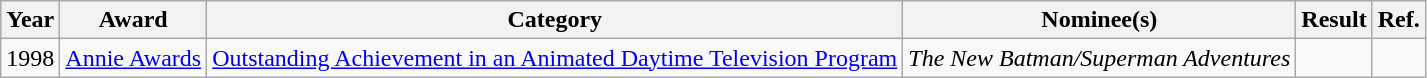<table class="wikitable plainrowheaders">
<tr>
<th>Year</th>
<th>Award</th>
<th>Category</th>
<th>Nominee(s)</th>
<th>Result</th>
<th>Ref.</th>
</tr>
<tr>
<td>1998</td>
<td><a href='#'>Annie Awards</a></td>
<td><a href='#'>Outstanding Achievement in an Animated Daytime Television Program</a></td>
<td><em>The New Batman/Superman Adventures</em></td>
<td></td>
<td></td>
</tr>
</table>
